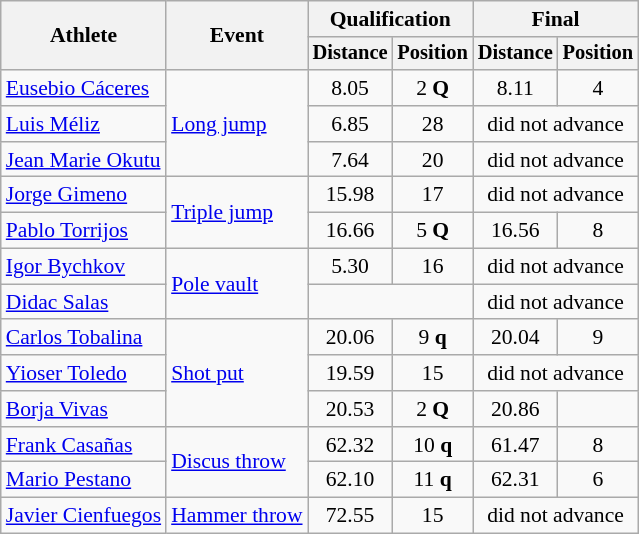<table class=wikitable style="font-size:90%">
<tr>
<th rowspan="2">Athlete</th>
<th rowspan="2">Event</th>
<th colspan="2">Qualification</th>
<th colspan="2">Final</th>
</tr>
<tr style="font-size:95%">
<th>Distance</th>
<th>Position</th>
<th>Distance</th>
<th>Position</th>
</tr>
<tr align=center>
<td align=left><a href='#'>Eusebio Cáceres</a></td>
<td align=left rowspan=3><a href='#'>Long jump</a></td>
<td>8.05</td>
<td>2 <strong>Q</strong></td>
<td>8.11</td>
<td>4</td>
</tr>
<tr align=center>
<td align=left><a href='#'>Luis Méliz</a></td>
<td>6.85</td>
<td>28</td>
<td colspan=2>did not advance</td>
</tr>
<tr align=center>
<td align=left><a href='#'>Jean Marie Okutu</a></td>
<td>7.64</td>
<td>20</td>
<td colspan=2>did not advance</td>
</tr>
<tr align=center>
<td align=left><a href='#'>Jorge Gimeno</a></td>
<td align=left rowspan=2><a href='#'>Triple jump</a></td>
<td>15.98</td>
<td>17</td>
<td colspan=2>did not advance</td>
</tr>
<tr align=center>
<td align=left><a href='#'>Pablo Torrijos</a></td>
<td>16.66</td>
<td>5 <strong>Q</strong></td>
<td>16.56</td>
<td>8</td>
</tr>
<tr align=center>
<td align=left><a href='#'>Igor Bychkov</a></td>
<td align=left rowspan=2><a href='#'>Pole vault</a></td>
<td>5.30</td>
<td>16</td>
<td colspan=2>did not advance</td>
</tr>
<tr align=center>
<td align=left><a href='#'>Didac Salas</a></td>
<td colspan=2></td>
<td colspan=2>did not advance</td>
</tr>
<tr align=center>
<td align=left><a href='#'>Carlos Tobalina</a></td>
<td align=left rowspan=3><a href='#'>Shot put</a></td>
<td>20.06</td>
<td>9 <strong>q</strong></td>
<td>20.04</td>
<td>9</td>
</tr>
<tr align=center>
<td align=left><a href='#'>Yioser Toledo</a></td>
<td>19.59</td>
<td>15</td>
<td colspan=2>did not advance</td>
</tr>
<tr align=center>
<td align=left><a href='#'>Borja Vivas</a></td>
<td>20.53</td>
<td>2 <strong>Q</strong></td>
<td>20.86</td>
<td></td>
</tr>
<tr align=center>
<td align=left><a href='#'>Frank Casañas</a></td>
<td align=left rowspan=2><a href='#'>Discus throw</a></td>
<td>62.32</td>
<td>10 <strong>q</strong></td>
<td>61.47</td>
<td>8</td>
</tr>
<tr align=center>
<td align=left><a href='#'>Mario Pestano</a></td>
<td>62.10</td>
<td>11 <strong>q</strong></td>
<td>62.31</td>
<td>6</td>
</tr>
<tr align=center>
<td align=left><a href='#'>Javier Cienfuegos</a></td>
<td align=left><a href='#'>Hammer throw</a></td>
<td>72.55</td>
<td>15</td>
<td colspan=2>did not advance</td>
</tr>
</table>
